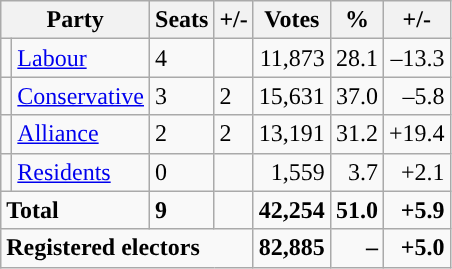<table class="wikitable sortable">
<tr>
<th colspan="2">Party</th>
<th>Seats</th>
<th>+/-</th>
<th>Votes</th>
<th>%</th>
<th>+/-</th>
</tr>
<tr>
<td style="background-color: "></td>
<td><a href='#'>Labour</a></td>
<td>4</td>
<td></td>
<td style="text-align:right;">11,873</td>
<td style="text-align:right;">28.1</td>
<td style="text-align:right;">–13.3</td>
</tr>
<tr>
<td style="background-color: "></td>
<td><a href='#'>Conservative</a></td>
<td>3</td>
<td> 2</td>
<td style="text-align:right;">15,631</td>
<td style="text-align:right;">37.0</td>
<td style="text-align:right;">–5.8</td>
</tr>
<tr>
<td style="background-color: "></td>
<td><a href='#'>Alliance</a></td>
<td>2</td>
<td> 2</td>
<td style="text-align:right;">13,191</td>
<td style="text-align:right;">31.2</td>
<td style="text-align:right;">+19.4</td>
</tr>
<tr>
<td style="background-color: "></td>
<td><a href='#'>Residents</a></td>
<td>0</td>
<td></td>
<td style="text-align:right;">1,559</td>
<td style="text-align:right;">3.7</td>
<td style="text-align:right;">+2.1</td>
</tr>
<tr>
<td colspan="2"><strong>Total</strong></td>
<td><strong>9</strong></td>
<td></td>
<td style="text-align:right;"><strong>42,254</strong></td>
<td style="text-align:right;"><strong>51.0</strong></td>
<td style="text-align:right;"><strong>+5.9</strong></td>
</tr>
<tr>
<td colspan="4"><strong>Registered electors</strong></td>
<td style="text-align:right;"><strong>82,885</strong></td>
<td style="text-align:right;"><strong>–</strong></td>
<td style="text-align:right;"><strong>+5.0</strong></td>
</tr>
</table>
